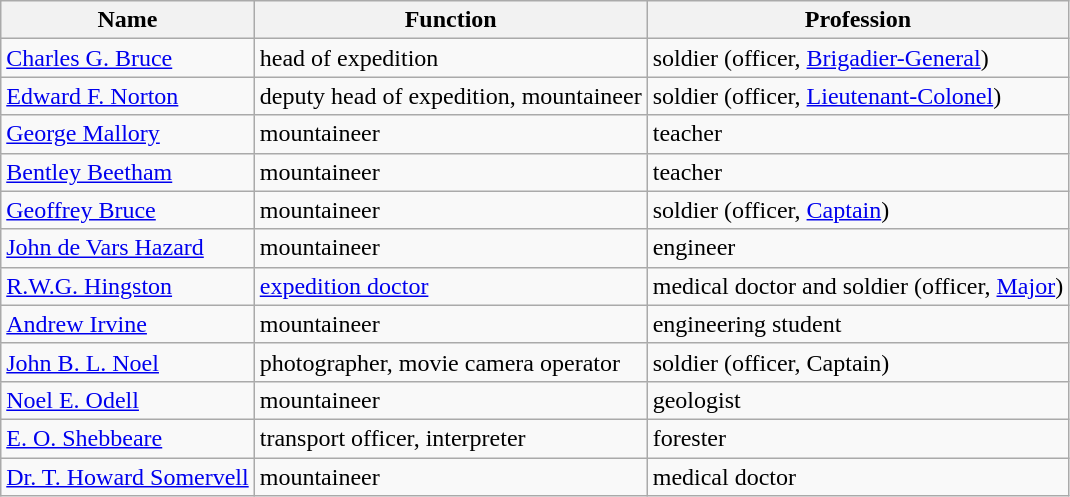<table class="wikitable">
<tr class="hintergrundfarbe6">
<th>Name</th>
<th>Function</th>
<th>Profession</th>
</tr>
<tr>
<td><a href='#'>Charles G. Bruce</a></td>
<td>head of expedition</td>
<td>soldier (officer, <a href='#'>Brigadier-General</a>)</td>
</tr>
<tr>
<td><a href='#'>Edward F. Norton</a></td>
<td>deputy head of expedition, mountaineer</td>
<td>soldier (officer, <a href='#'>Lieutenant-Colonel</a>)</td>
</tr>
<tr>
<td><a href='#'>George Mallory</a></td>
<td>mountaineer</td>
<td>teacher</td>
</tr>
<tr>
<td><a href='#'>Bentley Beetham</a></td>
<td>mountaineer</td>
<td>teacher</td>
</tr>
<tr>
<td><a href='#'>Geoffrey Bruce</a></td>
<td>mountaineer</td>
<td>soldier (officer, <a href='#'>Captain</a>)</td>
</tr>
<tr>
<td><a href='#'>John de Vars Hazard</a></td>
<td>mountaineer</td>
<td>engineer</td>
</tr>
<tr>
<td><a href='#'>R.W.G. Hingston</a></td>
<td><a href='#'>expedition doctor</a></td>
<td>medical doctor and soldier (officer, <a href='#'>Major</a>)</td>
</tr>
<tr>
<td><a href='#'>Andrew Irvine</a></td>
<td>mountaineer</td>
<td>engineering student</td>
</tr>
<tr>
<td><a href='#'>John B. L. Noel</a></td>
<td>photographer, movie camera operator</td>
<td>soldier (officer, Captain)</td>
</tr>
<tr>
<td><a href='#'>Noel E. Odell</a></td>
<td>mountaineer</td>
<td>geologist</td>
</tr>
<tr>
<td><a href='#'>E. O. Shebbeare</a></td>
<td>transport officer, interpreter</td>
<td>forester</td>
</tr>
<tr>
<td><a href='#'>Dr. T. Howard Somervell</a></td>
<td>mountaineer</td>
<td>medical doctor</td>
</tr>
</table>
